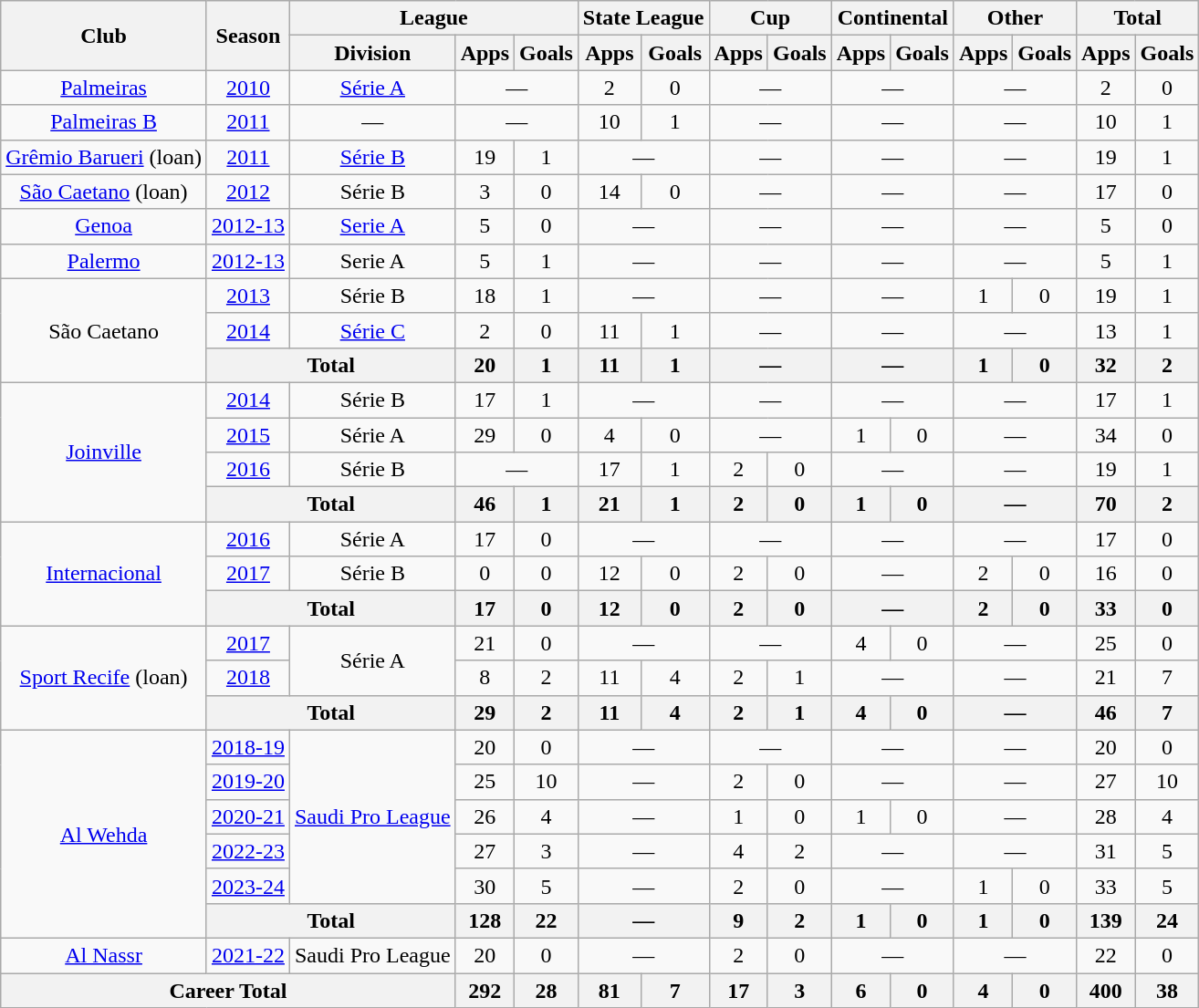<table class="wikitable" border="1" style="text-align: center;">
<tr>
<th rowspan="2">Club</th>
<th rowspan="2">Season</th>
<th colspan="3">League</th>
<th colspan="2">State League</th>
<th colspan="2">Cup</th>
<th colspan="2">Continental</th>
<th colspan="2">Other</th>
<th colspan="2">Total</th>
</tr>
<tr>
<th>Division</th>
<th>Apps</th>
<th>Goals</th>
<th>Apps</th>
<th>Goals</th>
<th>Apps</th>
<th>Goals</th>
<th>Apps</th>
<th>Goals</th>
<th>Apps</th>
<th>Goals</th>
<th>Apps</th>
<th>Goals</th>
</tr>
<tr>
<td><a href='#'>Palmeiras</a></td>
<td><a href='#'>2010</a></td>
<td><a href='#'>Série A</a></td>
<td colspan="2">—</td>
<td>2</td>
<td>0</td>
<td colspan="2">—</td>
<td colspan="2">—</td>
<td colspan="2">—</td>
<td>2</td>
<td>0</td>
</tr>
<tr>
<td><a href='#'>Palmeiras B</a></td>
<td><a href='#'>2011</a></td>
<td>—</td>
<td colspan="2">—</td>
<td>10</td>
<td>1</td>
<td colspan="2">—</td>
<td colspan="2">—</td>
<td colspan="2">—</td>
<td>10</td>
<td>1</td>
</tr>
<tr>
<td><a href='#'>Grêmio Barueri</a> (loan)</td>
<td><a href='#'>2011</a></td>
<td><a href='#'>Série B</a></td>
<td>19</td>
<td>1</td>
<td colspan="2">—</td>
<td colspan="2">—</td>
<td colspan="2">—</td>
<td colspan="2">—</td>
<td>19</td>
<td>1</td>
</tr>
<tr>
<td><a href='#'>São Caetano</a> (loan)</td>
<td><a href='#'>2012</a></td>
<td>Série B</td>
<td>3</td>
<td>0</td>
<td>14</td>
<td>0</td>
<td colspan="2">—</td>
<td colspan="2">—</td>
<td colspan="2">—</td>
<td>17</td>
<td>0</td>
</tr>
<tr>
<td><a href='#'>Genoa</a></td>
<td><a href='#'>2012-13</a></td>
<td><a href='#'>Serie A</a></td>
<td>5</td>
<td>0</td>
<td colspan="2">—</td>
<td colspan="2">—</td>
<td colspan="2">—</td>
<td colspan="2">—</td>
<td>5</td>
<td>0</td>
</tr>
<tr>
<td><a href='#'>Palermo</a></td>
<td><a href='#'>2012-13</a></td>
<td>Serie A</td>
<td>5</td>
<td>1</td>
<td colspan="2">—</td>
<td colspan="2">—</td>
<td colspan="2">—</td>
<td colspan="2">—</td>
<td>5</td>
<td>1</td>
</tr>
<tr>
<td rowspan="3">São Caetano</td>
<td><a href='#'>2013</a></td>
<td>Série B</td>
<td>18</td>
<td>1</td>
<td colspan="2">—</td>
<td colspan="2">—</td>
<td colspan="2">—</td>
<td>1</td>
<td>0</td>
<td>19</td>
<td>1</td>
</tr>
<tr>
<td><a href='#'>2014</a></td>
<td><a href='#'>Série C</a></td>
<td>2</td>
<td>0</td>
<td>11</td>
<td>1</td>
<td colspan="2">—</td>
<td colspan="2">—</td>
<td colspan="2">—</td>
<td>13</td>
<td>1</td>
</tr>
<tr>
<th colspan="2">Total</th>
<th>20</th>
<th>1</th>
<th>11</th>
<th>1</th>
<th colspan="2">—</th>
<th colspan="2">—</th>
<th>1</th>
<th>0</th>
<th>32</th>
<th>2</th>
</tr>
<tr>
<td rowspan="4"><a href='#'>Joinville</a></td>
<td><a href='#'>2014</a></td>
<td>Série B</td>
<td>17</td>
<td>1</td>
<td colspan="2">—</td>
<td colspan="2">—</td>
<td colspan="2">—</td>
<td colspan="2">—</td>
<td>17</td>
<td>1</td>
</tr>
<tr>
<td><a href='#'>2015</a></td>
<td>Série A</td>
<td>29</td>
<td>0</td>
<td>4</td>
<td>0</td>
<td colspan="2">—</td>
<td>1</td>
<td>0</td>
<td colspan="2">—</td>
<td>34</td>
<td>0</td>
</tr>
<tr>
<td><a href='#'>2016</a></td>
<td>Série B</td>
<td colspan="2">—</td>
<td>17</td>
<td>1</td>
<td>2</td>
<td>0</td>
<td colspan="2">—</td>
<td colspan="2">—</td>
<td>19</td>
<td>1</td>
</tr>
<tr>
<th colspan="2">Total</th>
<th>46</th>
<th>1</th>
<th>21</th>
<th>1</th>
<th>2</th>
<th>0</th>
<th>1</th>
<th>0</th>
<th colspan="2">—</th>
<th>70</th>
<th>2</th>
</tr>
<tr>
<td rowspan="3"><a href='#'>Internacional</a></td>
<td><a href='#'>2016</a></td>
<td>Série A</td>
<td>17</td>
<td>0</td>
<td colspan="2">—</td>
<td colspan="2">—</td>
<td colspan="2">—</td>
<td colspan="2">—</td>
<td>17</td>
<td>0</td>
</tr>
<tr>
<td><a href='#'>2017</a></td>
<td>Série B</td>
<td>0</td>
<td>0</td>
<td>12</td>
<td>0</td>
<td>2</td>
<td>0</td>
<td colspan="2">—</td>
<td>2</td>
<td>0</td>
<td>16</td>
<td>0</td>
</tr>
<tr>
<th colspan="2">Total</th>
<th>17</th>
<th>0</th>
<th>12</th>
<th>0</th>
<th>2</th>
<th>0</th>
<th colspan="2">—</th>
<th>2</th>
<th>0</th>
<th>33</th>
<th>0</th>
</tr>
<tr>
<td rowspan="3"><a href='#'>Sport Recife</a> (loan)</td>
<td><a href='#'>2017</a></td>
<td rowspan="2">Série A</td>
<td>21</td>
<td>0</td>
<td colspan="2">—</td>
<td colspan="2">—</td>
<td>4</td>
<td>0</td>
<td colspan="2">—</td>
<td>25</td>
<td>0</td>
</tr>
<tr>
<td><a href='#'>2018</a></td>
<td>8</td>
<td>2</td>
<td>11</td>
<td>4</td>
<td>2</td>
<td>1</td>
<td colspan="2">—</td>
<td colspan="2">—</td>
<td>21</td>
<td>7</td>
</tr>
<tr>
<th colspan="2">Total</th>
<th>29</th>
<th>2</th>
<th>11</th>
<th>4</th>
<th>2</th>
<th>1</th>
<th>4</th>
<th>0</th>
<th colspan="2">—</th>
<th>46</th>
<th>7</th>
</tr>
<tr>
<td rowspan="6"><a href='#'>Al Wehda</a></td>
<td><a href='#'>2018-19</a></td>
<td rowspan="5"><a href='#'>Saudi Pro League</a></td>
<td>20</td>
<td>0</td>
<td colspan="2">—</td>
<td colspan="2">—</td>
<td colspan="2">—</td>
<td colspan="2">—</td>
<td>20</td>
<td>0</td>
</tr>
<tr>
<td><a href='#'>2019-20</a></td>
<td>25</td>
<td>10</td>
<td colspan="2">—</td>
<td>2</td>
<td>0</td>
<td colspan="2">—</td>
<td colspan="2">—</td>
<td>27</td>
<td>10</td>
</tr>
<tr>
<td><a href='#'>2020-21</a></td>
<td>26</td>
<td>4</td>
<td colspan="2">—</td>
<td>1</td>
<td>0</td>
<td>1</td>
<td>0</td>
<td colspan="2">—</td>
<td>28</td>
<td>4</td>
</tr>
<tr>
<td><a href='#'>2022-23</a></td>
<td>27</td>
<td>3</td>
<td colspan="2">—</td>
<td>4</td>
<td>2</td>
<td colspan="2">—</td>
<td colspan="2">—</td>
<td>31</td>
<td>5</td>
</tr>
<tr>
<td><a href='#'>2023-24</a></td>
<td>30</td>
<td>5</td>
<td colspan="2">—</td>
<td>2</td>
<td>0</td>
<td colspan="2">—</td>
<td>1</td>
<td>0</td>
<td>33</td>
<td>5</td>
</tr>
<tr>
<th colspan="2">Total</th>
<th>128</th>
<th>22</th>
<th colspan="2">—</th>
<th>9</th>
<th>2</th>
<th>1</th>
<th>0</th>
<th>1</th>
<th>0</th>
<th>139</th>
<th>24</th>
</tr>
<tr>
<td><a href='#'>Al Nassr</a></td>
<td><a href='#'>2021-22</a></td>
<td>Saudi Pro League</td>
<td>20</td>
<td>0</td>
<td colspan="2">—</td>
<td>2</td>
<td>0</td>
<td colspan="2">—</td>
<td colspan="2">—</td>
<td>22</td>
<td>0</td>
</tr>
<tr>
<th colspan="3">Career Total</th>
<th>292</th>
<th>28</th>
<th>81</th>
<th>7</th>
<th>17</th>
<th>3</th>
<th>6</th>
<th>0</th>
<th>4</th>
<th>0</th>
<th>400</th>
<th>38</th>
</tr>
</table>
